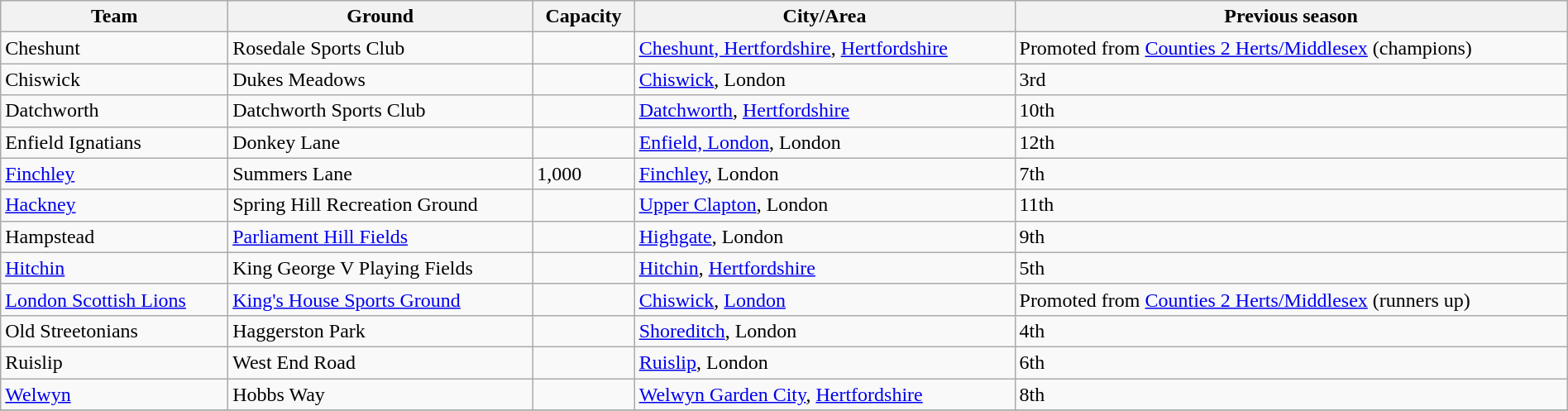<table class="wikitable sortable" width=100%>
<tr>
<th>Team</th>
<th>Ground</th>
<th>Capacity</th>
<th>City/Area</th>
<th>Previous season</th>
</tr>
<tr>
<td>Cheshunt</td>
<td>Rosedale Sports Club</td>
<td></td>
<td><a href='#'>Cheshunt, Hertfordshire</a>, <a href='#'>Hertfordshire</a></td>
<td>Promoted from <a href='#'>Counties 2 Herts/Middlesex</a> (champions)</td>
</tr>
<tr>
<td>Chiswick</td>
<td>Dukes Meadows</td>
<td></td>
<td><a href='#'>Chiswick</a>, London</td>
<td>3rd</td>
</tr>
<tr>
<td>Datchworth</td>
<td>Datchworth Sports Club</td>
<td></td>
<td><a href='#'>Datchworth</a>, <a href='#'>Hertfordshire</a></td>
<td>10th</td>
</tr>
<tr>
<td>Enfield Ignatians</td>
<td>Donkey Lane</td>
<td></td>
<td><a href='#'>Enfield, London</a>, London</td>
<td>12th</td>
</tr>
<tr>
<td><a href='#'>Finchley</a></td>
<td>Summers Lane</td>
<td>1,000</td>
<td><a href='#'>Finchley</a>, London</td>
<td>7th</td>
</tr>
<tr>
<td><a href='#'>Hackney</a></td>
<td>Spring Hill Recreation Ground</td>
<td></td>
<td><a href='#'>Upper Clapton</a>, London</td>
<td>11th</td>
</tr>
<tr>
<td>Hampstead</td>
<td><a href='#'>Parliament Hill Fields</a></td>
<td></td>
<td><a href='#'>Highgate</a>, London</td>
<td>9th</td>
</tr>
<tr>
<td><a href='#'>Hitchin</a></td>
<td>King George V Playing Fields</td>
<td></td>
<td><a href='#'>Hitchin</a>, <a href='#'>Hertfordshire</a></td>
<td>5th</td>
</tr>
<tr>
<td><a href='#'>London Scottish Lions</a></td>
<td><a href='#'>King's House Sports Ground</a></td>
<td></td>
<td><a href='#'>Chiswick</a>, <a href='#'>London</a></td>
<td>Promoted from <a href='#'>Counties 2 Herts/Middlesex</a> (runners up)</td>
</tr>
<tr>
<td>Old Streetonians</td>
<td>Haggerston Park</td>
<td></td>
<td><a href='#'>Shoreditch</a>, London</td>
<td>4th</td>
</tr>
<tr>
<td>Ruislip</td>
<td>West End Road</td>
<td></td>
<td><a href='#'>Ruislip</a>, London</td>
<td>6th</td>
</tr>
<tr>
<td><a href='#'>Welwyn</a></td>
<td>Hobbs Way</td>
<td></td>
<td><a href='#'>Welwyn Garden City</a>, <a href='#'>Hertfordshire</a></td>
<td>8th</td>
</tr>
<tr>
</tr>
</table>
